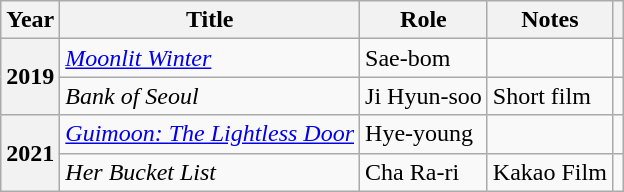<table class="wikitable plainrowheaders">
<tr>
<th scope="col">Year</th>
<th scope="col">Title</th>
<th scope="col">Role</th>
<th scope="col">Notes</th>
<th scope="col" class="unsortable"></th>
</tr>
<tr>
<th scope="row" rowspan="2">2019</th>
<td><em><a href='#'>Moonlit Winter</a></em></td>
<td>Sae-bom</td>
<td></td>
<td align="center"></td>
</tr>
<tr>
<td><em>Bank of Seoul</em></td>
<td>Ji Hyun-soo</td>
<td>Short film</td>
<td align="center"></td>
</tr>
<tr>
<th scope="row" rowspan="2">2021</th>
<td><em><a href='#'>Guimoon: The Lightless Door</a></em></td>
<td>Hye-young</td>
<td></td>
<td align="center"></td>
</tr>
<tr>
<td><em>Her Bucket List</em></td>
<td>Cha Ra-ri</td>
<td>Kakao Film</td>
<td align="center"></td>
</tr>
</table>
